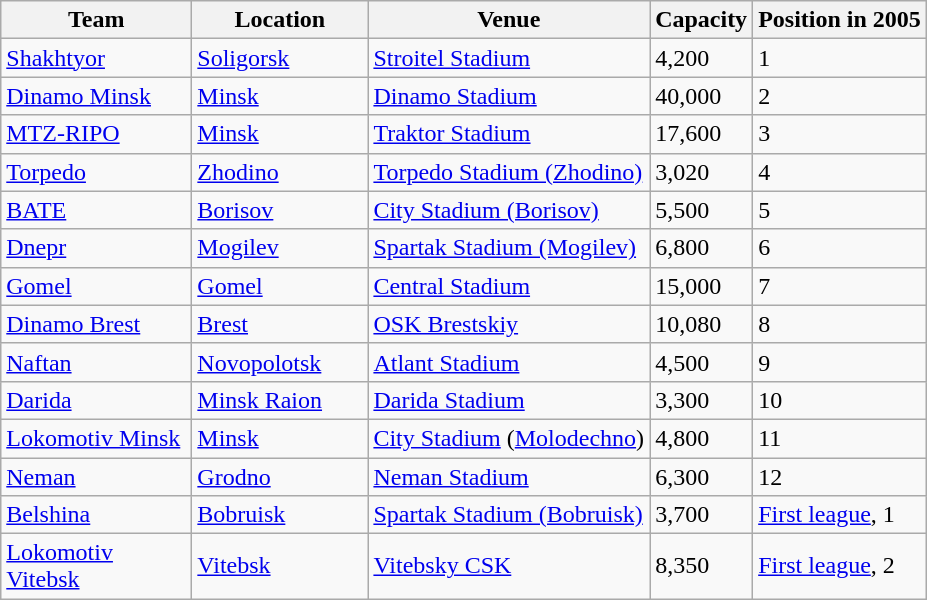<table class="wikitable sortable" style="text-align:left">
<tr>
<th>Team</th>
<th>Location</th>
<th>Venue</th>
<th>Capacity</th>
<th>Position in 2005</th>
</tr>
<tr>
<td width=120><a href='#'>Shakhtyor</a></td>
<td width=110><a href='#'>Soligorsk</a></td>
<td><a href='#'>Stroitel Stadium</a></td>
<td>4,200</td>
<td>1</td>
</tr>
<tr>
<td><a href='#'>Dinamo Minsk</a></td>
<td><a href='#'>Minsk</a></td>
<td><a href='#'>Dinamo Stadium</a></td>
<td>40,000</td>
<td>2</td>
</tr>
<tr>
<td><a href='#'>MTZ-RIPO</a></td>
<td><a href='#'>Minsk</a></td>
<td><a href='#'>Traktor Stadium</a></td>
<td>17,600</td>
<td>3</td>
</tr>
<tr>
<td><a href='#'>Torpedo</a></td>
<td><a href='#'>Zhodino</a></td>
<td><a href='#'>Torpedo Stadium (Zhodino)</a></td>
<td>3,020</td>
<td>4</td>
</tr>
<tr>
<td><a href='#'>BATE</a></td>
<td><a href='#'>Borisov</a></td>
<td><a href='#'>City Stadium (Borisov)</a></td>
<td>5,500</td>
<td>5</td>
</tr>
<tr>
<td><a href='#'>Dnepr</a></td>
<td><a href='#'>Mogilev</a></td>
<td><a href='#'>Spartak Stadium (Mogilev)</a></td>
<td>6,800</td>
<td>6</td>
</tr>
<tr>
<td><a href='#'>Gomel</a></td>
<td><a href='#'>Gomel</a></td>
<td><a href='#'>Central Stadium</a></td>
<td>15,000</td>
<td>7</td>
</tr>
<tr>
<td><a href='#'>Dinamo Brest</a></td>
<td><a href='#'>Brest</a></td>
<td><a href='#'>OSK Brestskiy</a></td>
<td>10,080</td>
<td>8</td>
</tr>
<tr>
<td><a href='#'>Naftan</a></td>
<td><a href='#'>Novopolotsk</a></td>
<td><a href='#'>Atlant Stadium</a></td>
<td>4,500</td>
<td>9</td>
</tr>
<tr>
<td><a href='#'>Darida</a></td>
<td><a href='#'>Minsk Raion</a></td>
<td><a href='#'>Darida Stadium</a></td>
<td>3,300</td>
<td>10</td>
</tr>
<tr>
<td><a href='#'>Lokomotiv Minsk</a></td>
<td><a href='#'>Minsk</a></td>
<td><a href='#'>City Stadium</a> (<a href='#'>Molodechno</a>)</td>
<td>4,800</td>
<td>11</td>
</tr>
<tr>
<td><a href='#'>Neman</a></td>
<td><a href='#'>Grodno</a></td>
<td><a href='#'>Neman Stadium</a></td>
<td>6,300</td>
<td>12</td>
</tr>
<tr>
<td><a href='#'>Belshina</a></td>
<td><a href='#'>Bobruisk</a></td>
<td><a href='#'>Spartak Stadium (Bobruisk)</a></td>
<td>3,700</td>
<td><a href='#'>First league</a>, 1</td>
</tr>
<tr>
<td><a href='#'>Lokomotiv Vitebsk</a></td>
<td><a href='#'>Vitebsk</a></td>
<td><a href='#'>Vitebsky CSK</a></td>
<td>8,350</td>
<td><a href='#'>First league</a>, 2</td>
</tr>
</table>
